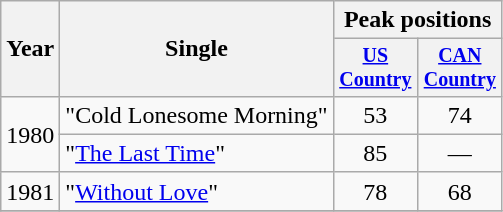<table class="wikitable" style="text-align:center;">
<tr>
<th rowspan="2">Year</th>
<th rowspan="2">Single</th>
<th colspan="2">Peak positions</th>
</tr>
<tr style="font-size:smaller;">
<th width="50"><a href='#'>US Country</a></th>
<th width="50"><a href='#'>CAN Country</a></th>
</tr>
<tr>
<td rowspan="2">1980</td>
<td align="left">"Cold Lonesome Morning"</td>
<td>53</td>
<td>74</td>
</tr>
<tr>
<td align="left">"<a href='#'>The Last Time</a>"</td>
<td>85</td>
<td>—</td>
</tr>
<tr>
<td>1981</td>
<td align="left">"<a href='#'>Without Love</a>"</td>
<td>78</td>
<td>68</td>
</tr>
<tr>
</tr>
</table>
